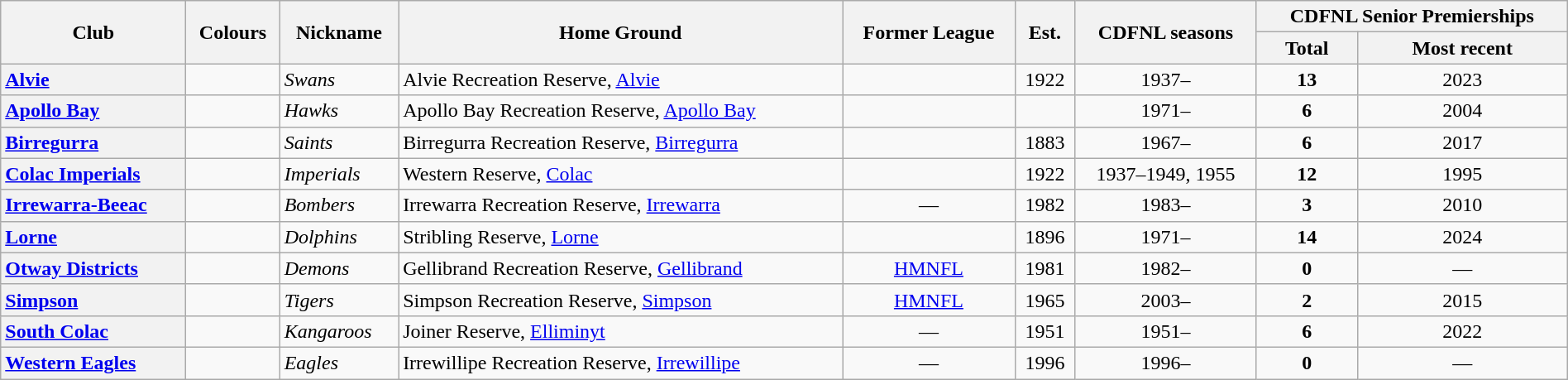<table class="wikitable sortable mw-collapsible mw-collapsed" style="text-align:center; width:100%">
<tr>
<th rowspan="2">Club</th>
<th rowspan="2" class="unsortable">Colours</th>
<th rowspan="2">Nickname</th>
<th rowspan="2">Home Ground</th>
<th rowspan="2" class="unsortable">Former League</th>
<th rowspan="2">Est.</th>
<th rowspan="2">CDFNL seasons</th>
<th colspan="2">CDFNL Senior Premierships</th>
</tr>
<tr>
<th data-sort-type="number">Total</th>
<th>Most recent</th>
</tr>
<tr>
<th style="text-align:left"><a href='#'>Alvie</a></th>
<td></td>
<td align="left"><em>Swans</em></td>
<td align="left">Alvie Recreation Reserve, <a href='#'>Alvie</a></td>
<td></td>
<td>1922</td>
<td>1937–</td>
<td><strong>13</strong></td>
<td>2023</td>
</tr>
<tr>
<th style="text-align:left"><a href='#'>Apollo Bay</a></th>
<td></td>
<td align="left"><em>Hawks</em></td>
<td align="left">Apollo Bay Recreation Reserve, <a href='#'>Apollo Bay</a></td>
<td></td>
<td></td>
<td>1971–</td>
<td><strong>6</strong></td>
<td>2004</td>
</tr>
<tr>
<th style="text-align:left"><a href='#'>Birregurra</a></th>
<td></td>
<td align="left"><em>Saints</em></td>
<td align="left">Birregurra Recreation Reserve, <a href='#'>Birregurra</a></td>
<td></td>
<td>1883</td>
<td>1967–</td>
<td><strong>6</strong></td>
<td>2017</td>
</tr>
<tr>
<th style="text-align:left"><a href='#'>Colac Imperials</a></th>
<td></td>
<td align="left"><em>Imperials</em></td>
<td align="left">Western Reserve, <a href='#'>Colac</a></td>
<td></td>
<td>1922</td>
<td>1937–1949, 1955</td>
<td><strong>12</strong></td>
<td>1995</td>
</tr>
<tr>
<th style="text-align:left"><a href='#'>Irrewarra-Beeac</a></th>
<td></td>
<td align="left"><em>Bombers</em></td>
<td align="left">Irrewarra Recreation Reserve, <a href='#'>Irrewarra</a></td>
<td>—</td>
<td>1982</td>
<td>1983–</td>
<td><strong>3</strong></td>
<td>2010</td>
</tr>
<tr>
<th style="text-align:left"><a href='#'>Lorne</a></th>
<td></td>
<td align="left"><em>Dolphins</em></td>
<td align="left">Stribling Reserve, <a href='#'>Lorne</a></td>
<td></td>
<td>1896</td>
<td>1971–</td>
<td><strong>14</strong></td>
<td>2024</td>
</tr>
<tr>
<th style="text-align:left"><a href='#'>Otway Districts</a></th>
<td></td>
<td align="left"><em>Demons</em></td>
<td align="left">Gellibrand Recreation Reserve, <a href='#'>Gellibrand</a></td>
<td><a href='#'>HMNFL</a></td>
<td>1981</td>
<td>1982–</td>
<td><strong>0</strong></td>
<td>—</td>
</tr>
<tr>
<th style="text-align:left"><a href='#'>Simpson</a></th>
<td></td>
<td align="left"><em>Tigers</em></td>
<td align="left">Simpson Recreation Reserve, <a href='#'>Simpson</a></td>
<td><a href='#'>HMNFL</a></td>
<td>1965</td>
<td>2003–</td>
<td><strong>2</strong></td>
<td>2015</td>
</tr>
<tr>
<th style="text-align:left"><a href='#'>South Colac</a></th>
<td></td>
<td align="left"><em>Kangaroos</em></td>
<td align="left">Joiner Reserve, <a href='#'>Elliminyt</a></td>
<td>—</td>
<td>1951</td>
<td>1951–</td>
<td><strong>6</strong></td>
<td>2022</td>
</tr>
<tr>
<th style="text-align:left"><a href='#'>Western Eagles</a></th>
<td></td>
<td align="left"><em>Eagles</em></td>
<td align="left">Irrewillipe Recreation Reserve, <a href='#'>Irrewillipe</a></td>
<td>—</td>
<td>1996</td>
<td>1996–</td>
<td><strong>0</strong></td>
<td>—</td>
</tr>
</table>
